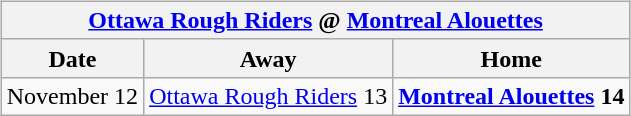<table cellspacing="10">
<tr>
<td valign="top"><br><table class="wikitable">
<tr>
<th colspan="4"><a href='#'>Ottawa Rough Riders</a> @ <a href='#'>Montreal Alouettes</a></th>
</tr>
<tr>
<th>Date</th>
<th>Away</th>
<th>Home</th>
</tr>
<tr>
<td>November 12</td>
<td><a href='#'>Ottawa Rough Riders</a> 13</td>
<td><strong><a href='#'>Montreal Alouettes</a> 14</strong></td>
</tr>
</table>
</td>
</tr>
</table>
